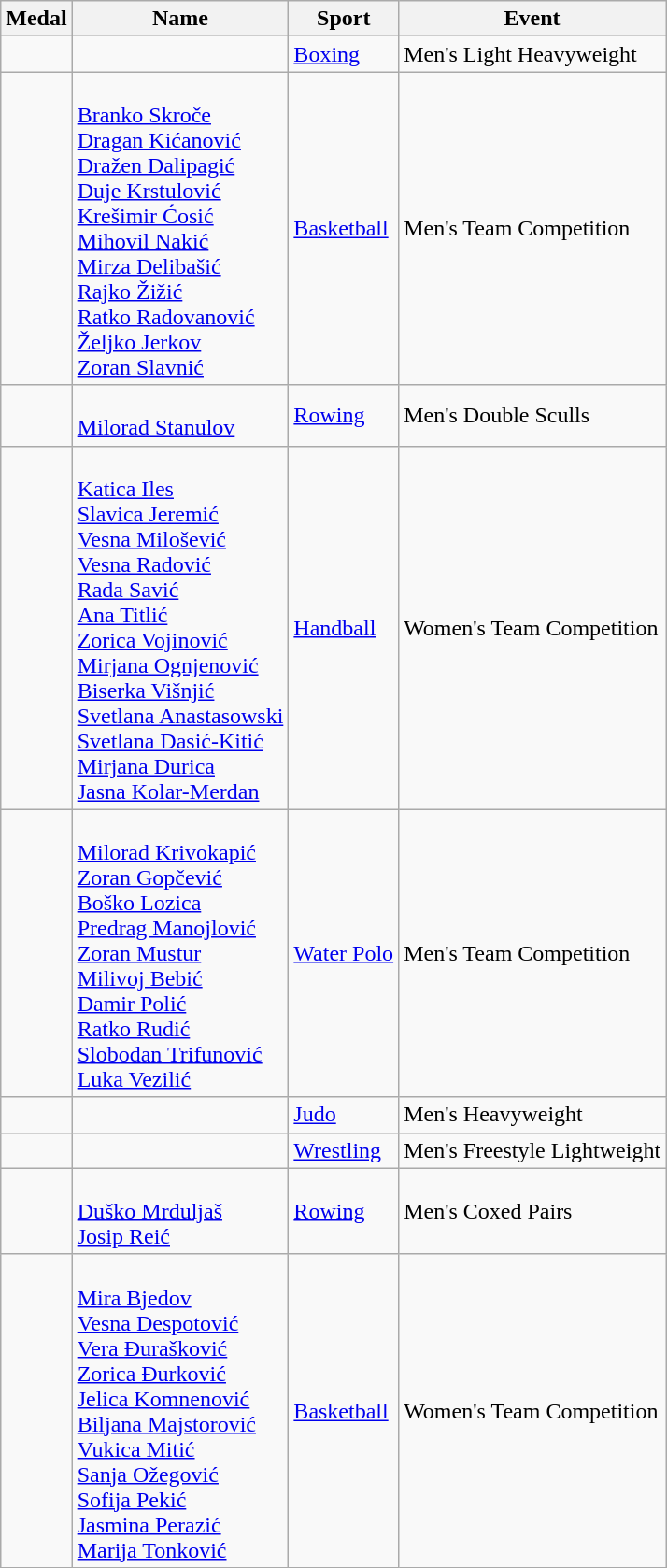<table class="wikitable sortable">
<tr>
<th>Medal</th>
<th>Name</th>
<th>Sport</th>
<th>Event</th>
</tr>
<tr>
<td></td>
<td></td>
<td><a href='#'>Boxing</a></td>
<td>Men's Light Heavyweight</td>
</tr>
<tr>
<td></td>
<td> <br><a href='#'>Branko Skroče</a> <br><a href='#'>Dragan Kićanović</a> <br><a href='#'>Dražen Dalipagić</a> <br><a href='#'>Duje Krstulović</a> <br><a href='#'>Krešimir Ćosić</a> <br><a href='#'>Mihovil Nakić</a> <br><a href='#'>Mirza Delibašić</a> <br><a href='#'>Rajko Žižić</a> <br><a href='#'>Ratko Radovanović</a> <br><a href='#'>Željko Jerkov</a> <br><a href='#'>Zoran Slavnić</a></td>
<td><a href='#'>Basketball</a></td>
<td>Men's Team Competition</td>
</tr>
<tr>
<td></td>
<td> <br><a href='#'>Milorad Stanulov</a></td>
<td><a href='#'>Rowing</a></td>
<td>Men's Double Sculls</td>
</tr>
<tr>
<td></td>
<td> <br><a href='#'>Katica Iles</a> <br><a href='#'>Slavica Jeremić</a> <br><a href='#'>Vesna Milošević</a> <br><a href='#'>Vesna Radović</a> <br><a href='#'>Rada Savić</a> <br><a href='#'>Ana Titlić</a> <br><a href='#'>Zorica Vojinović</a> <br><a href='#'>Mirjana Ognjenović</a> <br><a href='#'>Biserka Višnjić</a> <br><a href='#'>Svetlana Anastasowski</a> <br><a href='#'>Svetlana Dasić-Kitić</a> <br><a href='#'>Mirjana Durica</a> <br><a href='#'>Jasna Kolar-Merdan</a></td>
<td><a href='#'>Handball</a></td>
<td>Women's Team Competition</td>
</tr>
<tr>
<td></td>
<td> <br><a href='#'>Milorad Krivokapić</a> <br><a href='#'>Zoran Gopčević</a> <br><a href='#'>Boško Lozica</a> <br><a href='#'>Predrag Manojlović</a> <br><a href='#'>Zoran Mustur</a> <br><a href='#'>Milivoj Bebić</a> <br><a href='#'>Damir Polić</a> <br><a href='#'>Ratko Rudić</a> <br><a href='#'>Slobodan Trifunović</a> <br><a href='#'>Luka Vezilić</a></td>
<td><a href='#'>Water Polo</a></td>
<td>Men's Team Competition</td>
</tr>
<tr>
<td></td>
<td></td>
<td><a href='#'>Judo</a></td>
<td>Men's Heavyweight</td>
</tr>
<tr>
<td></td>
<td></td>
<td><a href='#'>Wrestling</a></td>
<td>Men's Freestyle Lightweight</td>
</tr>
<tr>
<td></td>
<td> <br><a href='#'>Duško Mrduljaš</a> <br><a href='#'>Josip Reić</a></td>
<td><a href='#'>Rowing</a></td>
<td>Men's Coxed Pairs</td>
</tr>
<tr>
<td></td>
<td> <br><a href='#'>Mira Bjedov</a> <br><a href='#'>Vesna Despotović</a> <br><a href='#'>Vera Đurašković</a> <br><a href='#'>Zorica Đurković</a> <br><a href='#'>Jelica Komnenović</a> <br><a href='#'>Biljana Majstorović</a> <br><a href='#'>Vukica Mitić</a> <br><a href='#'>Sanja Ožegović</a> <br><a href='#'>Sofija Pekić</a> <br><a href='#'>Jasmina Perazić</a> <br><a href='#'>Marija Tonković</a></td>
<td><a href='#'>Basketball</a></td>
<td>Women's Team Competition</td>
</tr>
</table>
